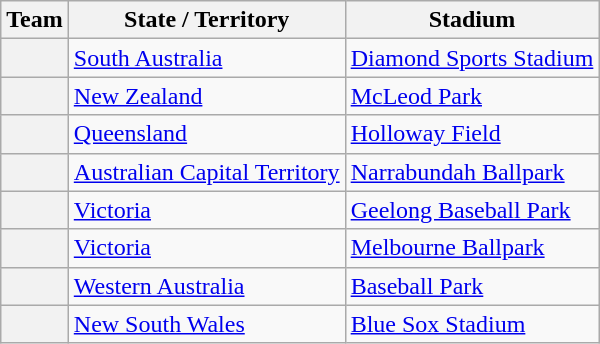<table class="wikitable sortable plainrowheaders" style="font-size:100%;">
<tr>
<th scope="col">Team</th>
<th scope="col">State / Territory</th>
<th scope="col">Stadium</th>
</tr>
<tr>
<th scope="row"></th>
<td><a href='#'>South Australia</a></td>
<td><a href='#'>Diamond Sports Stadium</a></td>
</tr>
<tr>
<th scope="row"></th>
<td><a href='#'>New Zealand</a></td>
<td><a href='#'>McLeod Park</a></td>
</tr>
<tr>
<th scope="row"></th>
<td><a href='#'>Queensland</a></td>
<td><a href='#'>Holloway Field</a></td>
</tr>
<tr>
<th scope="row"></th>
<td><a href='#'>Australian Capital Territory</a></td>
<td><a href='#'>Narrabundah Ballpark</a></td>
</tr>
<tr>
<th scope="row"></th>
<td><a href='#'>Victoria</a></td>
<td><a href='#'>Geelong Baseball Park</a></td>
</tr>
<tr>
<th scope="row"></th>
<td><a href='#'>Victoria</a></td>
<td><a href='#'>Melbourne Ballpark</a></td>
</tr>
<tr>
<th scope="row"></th>
<td><a href='#'>Western Australia</a></td>
<td><a href='#'>Baseball Park</a></td>
</tr>
<tr>
<th scope="row"></th>
<td><a href='#'>New South Wales</a></td>
<td><a href='#'>Blue Sox Stadium</a></td>
</tr>
</table>
